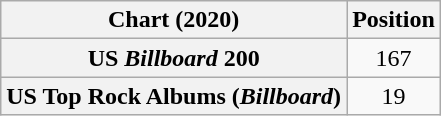<table class="wikitable sortable plainrowheaders" style="text-align:center">
<tr>
<th scope="col">Chart (2020)</th>
<th scope="col">Position</th>
</tr>
<tr>
<th scope="row">US <em>Billboard</em> 200</th>
<td>167</td>
</tr>
<tr>
<th scope="row">US Top Rock Albums (<em>Billboard</em>)</th>
<td>19</td>
</tr>
</table>
